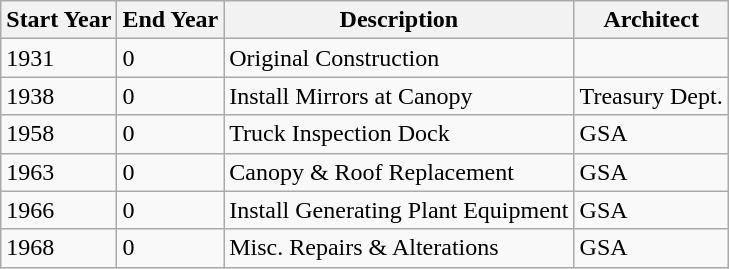<table class="wikitable">
<tr>
<th>Start Year</th>
<th>End Year</th>
<th>Description</th>
<th>Architect</th>
</tr>
<tr>
<td>1931</td>
<td>0</td>
<td>Original Construction</td>
<td></td>
</tr>
<tr>
<td>1938</td>
<td>0</td>
<td>Install Mirrors at Canopy</td>
<td>Treasury Dept.</td>
</tr>
<tr>
<td>1958</td>
<td>0</td>
<td>Truck Inspection Dock</td>
<td>GSA</td>
</tr>
<tr>
<td>1963</td>
<td>0</td>
<td>Canopy & Roof Replacement</td>
<td>GSA</td>
</tr>
<tr>
<td>1966</td>
<td>0</td>
<td>Install Generating Plant Equipment</td>
<td>GSA</td>
</tr>
<tr>
<td>1968</td>
<td>0</td>
<td>Misc. Repairs & Alterations</td>
<td>GSA</td>
</tr>
</table>
